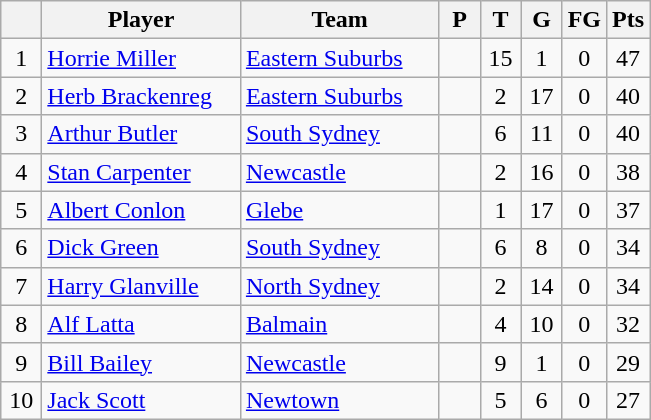<table class="wikitable" style="text-align:center;">
<tr>
<th width=20 abbr="Position"></th>
<th width=125>Player</th>
<th width=125>Team</th>
<th width=20>P</th>
<th width=20>T</th>
<th width=20>G</th>
<th width=20>FG</th>
<th width=20>Pts</th>
</tr>
<tr>
<td>1</td>
<td style="text-align:left;"><a href='#'>Horrie Miller</a></td>
<td style="text-align:left;"><a href='#'>Eastern Suburbs</a></td>
<td></td>
<td>15</td>
<td>1</td>
<td>0</td>
<td>47</td>
</tr>
<tr>
<td>2</td>
<td style="text-align:left;"><a href='#'>Herb Brackenreg</a></td>
<td style="text-align:left;"><a href='#'>Eastern Suburbs</a></td>
<td></td>
<td>2</td>
<td>17</td>
<td>0</td>
<td>40</td>
</tr>
<tr>
<td>3</td>
<td style="text-align:left;"><a href='#'>Arthur Butler</a></td>
<td style="text-align:left;"><a href='#'>South Sydney</a></td>
<td></td>
<td>6</td>
<td>11</td>
<td>0</td>
<td>40</td>
</tr>
<tr>
<td>4</td>
<td style="text-align:left;"><a href='#'>Stan Carpenter</a></td>
<td style="text-align:left;"><a href='#'>Newcastle</a></td>
<td></td>
<td>2</td>
<td>16</td>
<td>0</td>
<td>38</td>
</tr>
<tr>
<td>5</td>
<td style="text-align:left;"><a href='#'>Albert Conlon</a></td>
<td style="text-align:left;"><a href='#'>Glebe</a></td>
<td></td>
<td>1</td>
<td>17</td>
<td>0</td>
<td>37</td>
</tr>
<tr>
<td>6</td>
<td style="text-align:left;"><a href='#'>Dick Green</a></td>
<td style="text-align:left;"><a href='#'>South Sydney</a></td>
<td></td>
<td>6</td>
<td>8</td>
<td>0</td>
<td>34</td>
</tr>
<tr>
<td>7</td>
<td style="text-align:left;"><a href='#'>Harry Glanville</a></td>
<td style="text-align:left;"><a href='#'>North Sydney</a></td>
<td></td>
<td>2</td>
<td>14</td>
<td>0</td>
<td>34</td>
</tr>
<tr>
<td>8</td>
<td style="text-align:left;"><a href='#'>Alf Latta</a></td>
<td style="text-align:left;"><a href='#'>Balmain</a></td>
<td></td>
<td>4</td>
<td>10</td>
<td>0</td>
<td>32</td>
</tr>
<tr>
<td>9</td>
<td style="text-align:left;"><a href='#'>Bill Bailey</a></td>
<td style="text-align:left;"><a href='#'>Newcastle</a></td>
<td></td>
<td>9</td>
<td>1</td>
<td>0</td>
<td>29</td>
</tr>
<tr>
<td>10</td>
<td style="text-align:left;"><a href='#'>Jack Scott</a></td>
<td style="text-align:left;"><a href='#'>Newtown</a></td>
<td></td>
<td>5</td>
<td>6</td>
<td>0</td>
<td>27</td>
</tr>
</table>
